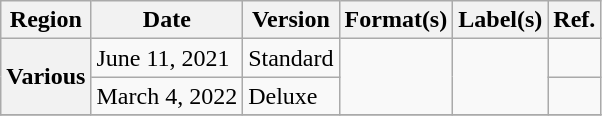<table class="wikitable plainrowheaders">
<tr>
<th scope="col">Region</th>
<th scope="col">Date</th>
<th scope="col">Version</th>
<th scope="col">Format(s)</th>
<th scope="col">Label(s)</th>
<th scope="col">Ref.</th>
</tr>
<tr>
<th scope="row" rowspan="2">Various</th>
<td>June 11, 2021</td>
<td>Standard</td>
<td rowspan="2"></td>
<td rowspan="2"></td>
<td></td>
</tr>
<tr>
<td>March 4, 2022</td>
<td>Deluxe</td>
<td></td>
</tr>
<tr>
</tr>
</table>
